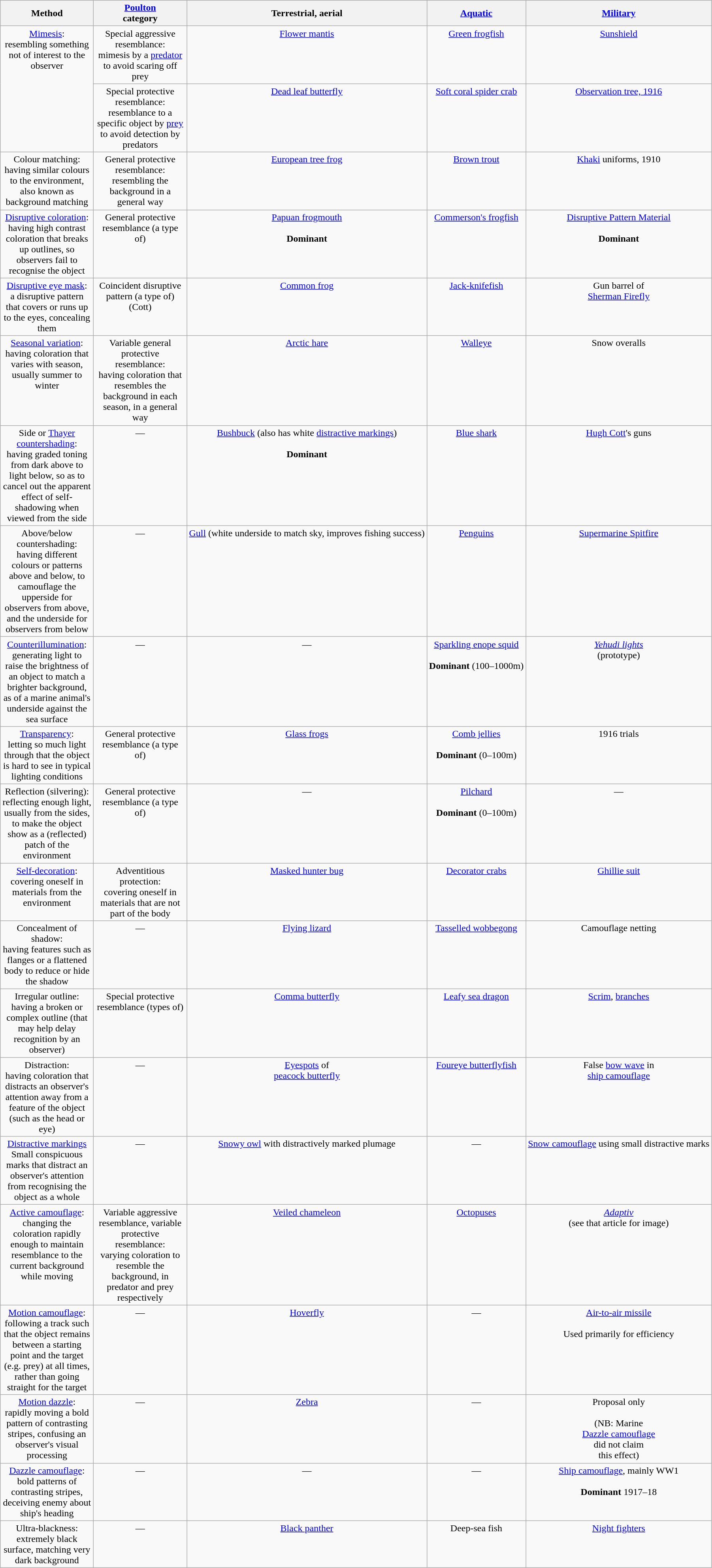<table class="sortable wikitable" border="1">
<tr>
<th scope=col width=150px>Method</th>
<th scope=col width=150px><a href='#'>Poulton</a><br>category</th>
<th scope=col>Terrestrial, aerial</th>
<th scope=col><a href='#'>Aquatic</a></th>
<th scope=col><a href='#'>Military</a></th>
</tr>
<tr valign="top" align="center">
<td rowspan=2><a href='#'>Mimesis</a>:<br>resembling something not of interest to the observer</td>
<td>Special aggressive resemblance:<br>mimesis by a <a href='#'>predator</a> to avoid scaring off prey</td>
<td><a href='#'>Flower mantis</a><br></td>
<td><a href='#'>Green frogfish</a><br></td>
<td><a href='#'>Sunshield</a><br></td>
</tr>
<tr valign="top" align="center">
<td>Special protective resemblance:<br>resemblance to a specific object by <a href='#'>prey</a> to avoid detection by predators</td>
<td><a href='#'>Dead leaf butterfly</a><br></td>
<td><a href='#'>Soft coral spider crab</a><br></td>
<td><a href='#'>Observation tree, 1916</a> <br></td>
</tr>
<tr valign="top" align="center">
<td>Colour matching:<br>having similar colours to the environment, also known as background matching</td>
<td>General protective resemblance:<br>resembling the background in a general way</td>
<td><a href='#'>European tree frog</a><br></td>
<td><a href='#'>Brown trout</a><br></td>
<td><a href='#'>Khaki</a> uniforms, 1910<br></td>
</tr>
<tr valign="top" align="center">
<td><a href='#'>Disruptive coloration</a>:<br>having high contrast coloration that breaks up outlines, so observers fail to recognise the object</td>
<td>General protective resemblance (a type of)</td>
<td><a href='#'>Papuan frogmouth</a><br><br><strong>Dominant</strong></td>
<td><a href='#'>Commerson's frogfish</a><br></td>
<td><a href='#'>Disruptive Pattern Material</a><br><br><strong>Dominant</strong></td>
</tr>
<tr valign="top" align="center">
<td><a href='#'>Disruptive eye mask</a>:<br>a disruptive pattern that covers or runs up to the eyes, concealing them</td>
<td>Coincident disruptive pattern (a type of) (Cott)</td>
<td><a href='#'>Common frog</a><br></td>
<td><a href='#'>Jack-knifefish</a><br></td>
<td>Gun barrel of<br><a href='#'>Sherman Firefly</a><br></td>
</tr>
<tr valign="top" align="center">
<td><a href='#'>Seasonal variation</a>:<br>having coloration that varies with season, usually summer to winter</td>
<td>Variable general protective resemblance:<br>having coloration that resembles the background in each season, in a general way</td>
<td><a href='#'>Arctic hare</a><br></td>
<td><a href='#'>Walleye</a></td>
<td>Snow overalls<br></td>
</tr>
<tr valign="top" align="center">
<td>Side or <a href='#'>Thayer</a> <a href='#'>countershading</a>:<br>having graded toning from dark above to light below, so as to cancel out the apparent effect of self-shadowing when viewed from the side</td>
<td>—</td>
<td><a href='#'>Bushbuck</a> (also has white <a href='#'>distractive markings</a>)<br><br><strong>Dominant</strong><br></td>
<td><a href='#'>Blue shark</a><br></td>
<td><a href='#'>Hugh Cott</a>'s guns<br></td>
</tr>
<tr valign="top" align="center">
<td>Above/below countershading:<br>having different colours or patterns above and below, to camouflage the upperside for observers from above, and the underside for observers from below</td>
<td>—</td>
<td><a href='#'>Gull</a> (white underside to match sky, improves fishing success)<br></td>
<td><a href='#'>Penguins</a><br></td>
<td><a href='#'>Supermarine Spitfire</a><br></td>
</tr>
<tr valign="top" align="center">
<td><a href='#'>Counterillumination</a>:<br>generating light to raise the brightness of an object to match a brighter background, as of a marine animal's underside against the sea surface</td>
<td>—</td>
<td>—</td>
<td><a href='#'>Sparkling enope squid</a><br><br><strong>Dominant</strong> (100–1000m)<br> </td>
<td><em><a href='#'>Yehudi lights</a></em><br>(prototype)<br></td>
</tr>
<tr valign="top" align="center">
<td><a href='#'>Transparency</a>:<br>letting so much light through that the object is hard to see in typical lighting conditions</td>
<td>General protective resemblance (a type of)</td>
<td><a href='#'>Glass frogs</a><br></td>
<td><a href='#'>Comb jellies</a><br><br><strong>Dominant</strong> (0–100m)</td>
<td>1916 trials<br></td>
</tr>
<tr valign="top" align="center">
<td>Reflection (silvering):<br>reflecting enough light, usually from the sides, to make the object show as a (reflected) patch of the environment</td>
<td>General protective resemblance (a type of)</td>
<td>—</td>
<td><a href='#'>Pilchard</a><br><br><strong>Dominant</strong> (0–100m)</td>
<td>—</td>
</tr>
<tr valign="top" align="center">
<td><a href='#'>Self-decoration</a>:<br>covering oneself in materials from the environment</td>
<td>Adventitious protection:<br>covering oneself in materials that are not part of the body</td>
<td><a href='#'>Masked hunter bug</a><br></td>
<td><a href='#'>Decorator crabs</a><br><br></td>
<td><a href='#'>Ghillie suit</a><br></td>
</tr>
<tr valign="top" align="center">
<td>Concealment of shadow:<br>having features such as flanges or a flattened body to reduce or hide the shadow</td>
<td>—</td>
<td><a href='#'>Flying lizard</a><br></td>
<td><a href='#'>Tasselled wobbegong</a><br></td>
<td>Camouflage netting<br></td>
</tr>
<tr valign="top" align="center">
<td>Irregular outline:<br>having a broken or complex outline (that may help delay recognition by an observer)</td>
<td>Special protective resemblance (types of)</td>
<td><a href='#'>Comma butterfly</a><br></td>
<td><a href='#'>Leafy sea dragon</a><br></td>
<td><a href='#'>Scrim</a>, <a href='#'>branches</a><br></td>
</tr>
<tr valign="top" align="center">
<td>Distraction:<br>having coloration that distracts an observer's attention away from a feature of the object (such as the head or eye)</td>
<td>—</td>
<td><a href='#'>Eyespots</a> of<br><a href='#'>peacock butterfly</a><br></td>
<td><a href='#'>Foureye butterflyfish</a><br></td>
<td>False <a href='#'>bow wave</a> in<br><a href='#'>ship camouflage</a><br></td>
</tr>
<tr valign="top" align="center">
<td><a href='#'>Distractive markings</a><br>Small conspicuous marks that distract an observer's attention from recognising the object as a whole</td>
<td>—</td>
<td><a href='#'>Snowy owl</a> with distractively marked plumage<br></td>
<td>—</td>
<td><a href='#'>Snow camouflage</a> using small distractive marks</td>
</tr>
<tr valign="top" align="center">
<td><a href='#'>Active camouflage</a>:<br>changing the coloration rapidly enough to maintain resemblance to the current background while moving</td>
<td>Variable aggressive resemblance, variable protective resemblance:<br>varying coloration to resemble the background, in predator and prey respectively</td>
<td><a href='#'>Veiled chameleon</a><br></td>
<td><a href='#'>Octopuses</a><br></td>
<td><em><a href='#'>Adaptiv</a></em><br>(see that article for image)</td>
</tr>
<tr valign="top" align="center">
<td><a href='#'>Motion camouflage</a>:<br>following a track such that the object remains between a starting point and the target (e.g. prey) at all times, rather than going straight for the target</td>
<td>—</td>
<td><a href='#'>Hoverfly</a><br></td>
<td>—</td>
<td><a href='#'>Air-to-air missile</a><br><br>Used primarily for efficiency</td>
</tr>
<tr valign="top" align="center">
<td><a href='#'>Motion dazzle</a>:<br>rapidly moving a bold pattern of contrasting stripes, confusing an observer's visual processing</td>
<td>—</td>
<td><a href='#'>Zebra</a><br></td>
<td>—</td>
<td>Proposal only<br><br>(NB: Marine<br><a href='#'>Dazzle camouflage</a><br>did not claim<br>this effect)</td>
</tr>
<tr valign="top" align="center">
<td><a href='#'>Dazzle camouflage</a>:<br>bold patterns of contrasting stripes, deceiving enemy about ship's heading</td>
<td>—</td>
<td>—</td>
<td>—</td>
<td><a href='#'>Ship camouflage</a>, mainly WW1<br><br><strong>Dominant</strong> 1917–18</td>
</tr>
<tr valign="top" align="center">
<td>Ultra-blackness:<br>extremely black surface, matching very dark background</td>
<td>—</td>
<td><a href='#'>Black panther</a></td>
<td>Deep-sea fish<br></td>
<td><a href='#'>Night fighters</a> <br></td>
</tr>
</table>
